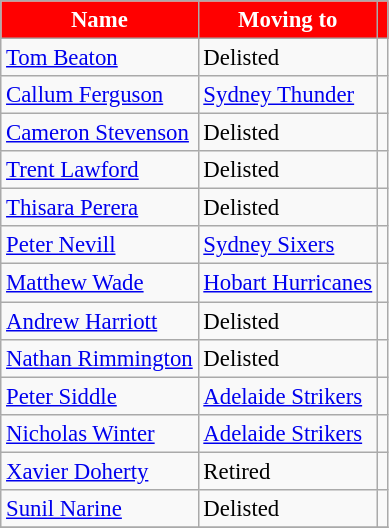<table class="wikitable"  style="font-size:95%;">
<tr>
<th style="background:red; color:white; text-align:center;">Name</th>
<th style="background:red; color:white; text-align:center;">Moving to</th>
<th style="background:red; color:white; text-align:center;"></th>
</tr>
<tr>
<td><a href='#'>Tom Beaton</a></td>
<td>Delisted</td>
<td></td>
</tr>
<tr>
<td><a href='#'>Callum Ferguson</a></td>
<td> <a href='#'>Sydney Thunder</a></td>
<td></td>
</tr>
<tr>
<td><a href='#'>Cameron Stevenson</a></td>
<td>Delisted</td>
<td></td>
</tr>
<tr>
<td><a href='#'>Trent Lawford</a></td>
<td>Delisted</td>
<td></td>
</tr>
<tr>
<td><a href='#'>Thisara Perera</a></td>
<td>Delisted</td>
<td></td>
</tr>
<tr>
<td><a href='#'>Peter Nevill</a></td>
<td> <a href='#'>Sydney Sixers</a></td>
<td></td>
</tr>
<tr>
<td><a href='#'>Matthew Wade</a></td>
<td> <a href='#'>Hobart Hurricanes</a></td>
<td></td>
</tr>
<tr>
<td><a href='#'>Andrew Harriott</a></td>
<td>Delisted</td>
<td></td>
</tr>
<tr>
<td><a href='#'>Nathan Rimmington</a></td>
<td>Delisted</td>
<td></td>
</tr>
<tr>
<td><a href='#'>Peter Siddle</a></td>
<td> <a href='#'>Adelaide Strikers</a></td>
<td></td>
</tr>
<tr>
<td><a href='#'>Nicholas Winter</a></td>
<td> <a href='#'>Adelaide Strikers</a></td>
<td></td>
</tr>
<tr>
<td><a href='#'>Xavier Doherty</a></td>
<td>Retired</td>
<td></td>
</tr>
<tr>
<td><a href='#'>Sunil Narine</a></td>
<td>Delisted</td>
<td></td>
</tr>
<tr>
</tr>
</table>
